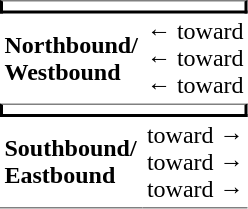<table border="0" cellspacing="0" cellpadding="3">
<tr>
<td colspan="2" style="border-top:solid 1px gray;border-right:solid 2px black;border-left:solid 2px black;border-bottom:solid 2px black;text-align:center"></td>
</tr>
<tr>
<td><strong>Northbound/<br>Westbound</strong></td>
<td>←  toward  <br>←  toward  <br>←  toward  </td>
</tr>
<tr>
<td colspan="2" style="border-top:solid 1px gray;border-right:solid 2px black;border-left:solid 2px black;border-bottom:solid 2px black;text-align:center"></td>
</tr>
<tr>
<td style="border-bottom:solid 1px gray"><strong>Southbound/<br>Eastbound</strong></td>
<td style="border-bottom:solid 1px gray">  toward   →<br>  toward   →<br>  toward   →</td>
</tr>
</table>
